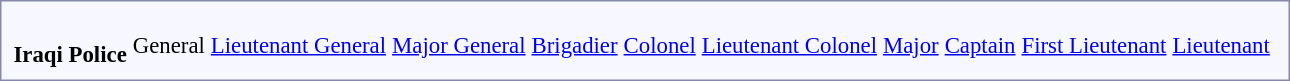<table style="border:1px solid #8888aa; background-color:#f7f8ff; padding:5px; font-size:95%; margin: 0px 12px 12px 0px;">
<tr style="text-align:center;">
<td rowspan=3> <br><strong>Iraqi Police</strong></td>
<td colspan=2></td>
<td colspan=2></td>
<td colspan=2></td>
<td colspan=2></td>
<td colspan=2></td>
<td colspan=2></td>
<td colspan=3></td>
<td colspan=3></td>
<td colspan=3></td>
<td colspan=3></td>
<td colspan=12></td>
</tr>
<tr style="text-align:center;">
<td colspan=2>General</td>
<td colspan=2><a href='#'>Lieutenant General</a></td>
<td colspan=2><a href='#'>Major General</a></td>
<td colspan=2><a href='#'>Brigadier</a></td>
<td colspan=2><a href='#'>Colonel</a></td>
<td colspan=2><a href='#'>Lieutenant Colonel</a></td>
<td colspan=3><a href='#'>Major</a></td>
<td colspan=3><a href='#'>Captain</a></td>
<td colspan=3><a href='#'>First Lieutenant</a></td>
<td colspan=3><a href='#'>Lieutenant</a></td>
</tr>
</table>
